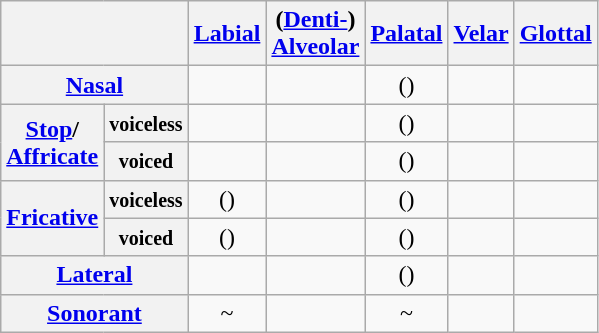<table class="wikitable" style="text-align:center">
<tr>
<th colspan="2"></th>
<th><a href='#'>Labial</a></th>
<th>(<a href='#'>Denti-</a>)<br><a href='#'>Alveolar</a></th>
<th><a href='#'>Palatal</a></th>
<th><a href='#'>Velar</a></th>
<th><a href='#'>Glottal</a></th>
</tr>
<tr>
<th colspan="2"><a href='#'>Nasal</a></th>
<td align="center"></td>
<td align="center"></td>
<td>()</td>
<td align="center"></td>
<td></td>
</tr>
<tr>
<th rowspan="2"><a href='#'>Stop</a>/<br><a href='#'>Affricate</a></th>
<th><small>voiceless</small></th>
<td></td>
<td></td>
<td>()</td>
<td></td>
<td></td>
</tr>
<tr>
<th><small>voiced</small></th>
<td></td>
<td></td>
<td>()</td>
<td></td>
<td></td>
</tr>
<tr>
<th rowspan="2"><a href='#'>Fricative</a></th>
<th><small>voiceless</small></th>
<td>()</td>
<td></td>
<td>()</td>
<td></td>
<td></td>
</tr>
<tr>
<th><small>voiced</small></th>
<td>()</td>
<td></td>
<td>()</td>
<td></td>
<td></td>
</tr>
<tr>
<th colspan="2"><a href='#'>Lateral</a></th>
<td></td>
<td align="center"></td>
<td>()</td>
<td></td>
<td></td>
</tr>
<tr>
<th colspan="2"><a href='#'>Sonorant</a></th>
<td align="center">~</td>
<td></td>
<td align="center">~</td>
<td></td>
<td></td>
</tr>
</table>
